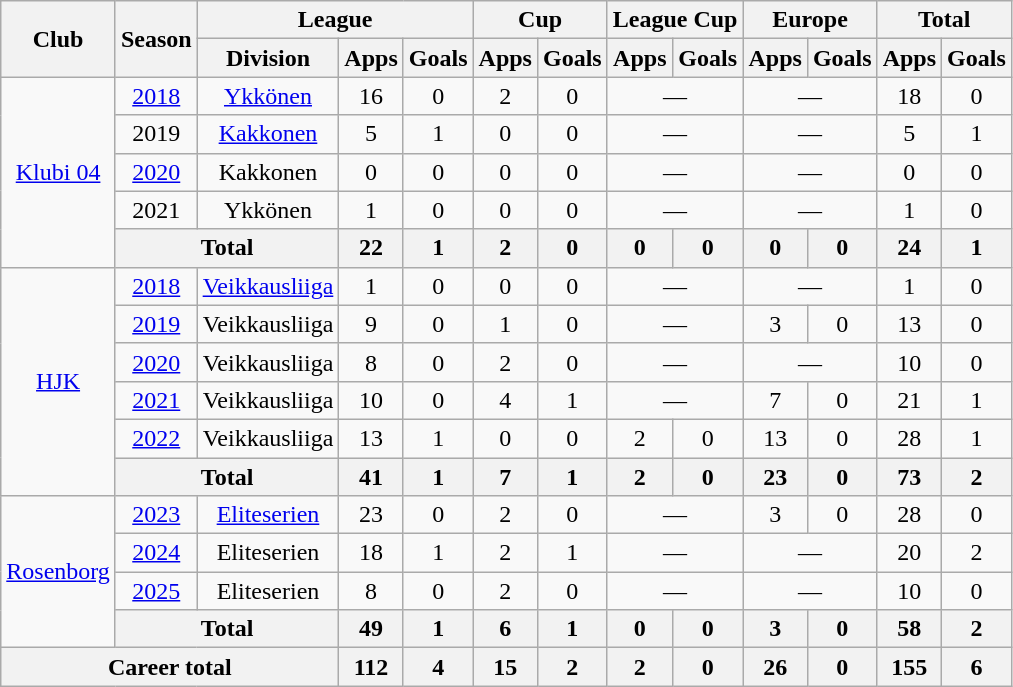<table class="wikitable" style="text-align: center;">
<tr>
<th rowspan="2">Club</th>
<th rowspan="2">Season</th>
<th colspan="3">League</th>
<th colspan="2">Cup</th>
<th colspan="2">League Cup</th>
<th colspan="2">Europe</th>
<th colspan="2">Total</th>
</tr>
<tr>
<th>Division</th>
<th>Apps</th>
<th>Goals</th>
<th>Apps</th>
<th>Goals</th>
<th>Apps</th>
<th>Goals</th>
<th>Apps</th>
<th>Goals</th>
<th>Apps</th>
<th>Goals</th>
</tr>
<tr>
<td rowspan="5"><a href='#'>Klubi 04</a></td>
<td><a href='#'>2018</a></td>
<td><a href='#'>Ykkönen</a></td>
<td>16</td>
<td>0</td>
<td>2</td>
<td>0</td>
<td colspan="2">—</td>
<td colspan="2">—</td>
<td>18</td>
<td>0</td>
</tr>
<tr>
<td>2019</td>
<td><a href='#'>Kakkonen</a></td>
<td>5</td>
<td>1</td>
<td>0</td>
<td>0</td>
<td colspan="2">—</td>
<td colspan="2">—</td>
<td>5</td>
<td>1</td>
</tr>
<tr>
<td><a href='#'>2020</a></td>
<td>Kakkonen</td>
<td>0</td>
<td>0</td>
<td>0</td>
<td>0</td>
<td colspan="2">—</td>
<td colspan="2">—</td>
<td>0</td>
<td>0</td>
</tr>
<tr>
<td>2021</td>
<td>Ykkönen</td>
<td>1</td>
<td>0</td>
<td>0</td>
<td>0</td>
<td colspan="2">—</td>
<td colspan="2">—</td>
<td>1</td>
<td>0</td>
</tr>
<tr>
<th colspan="2">Total</th>
<th>22</th>
<th>1</th>
<th>2</th>
<th>0</th>
<th>0</th>
<th>0</th>
<th>0</th>
<th>0</th>
<th>24</th>
<th>1</th>
</tr>
<tr>
<td rowspan="6" valign="center"><a href='#'>HJK</a></td>
<td><a href='#'>2018</a></td>
<td><a href='#'>Veikkausliiga</a></td>
<td>1</td>
<td>0</td>
<td>0</td>
<td>0</td>
<td colspan="2">—</td>
<td colspan="2">—</td>
<td>1</td>
<td>0</td>
</tr>
<tr>
<td><a href='#'>2019</a></td>
<td>Veikkausliiga</td>
<td>9</td>
<td>0</td>
<td>1</td>
<td>0</td>
<td colspan="2">—</td>
<td>3</td>
<td>0</td>
<td>13</td>
<td>0</td>
</tr>
<tr>
<td><a href='#'>2020</a></td>
<td>Veikkausliiga</td>
<td>8</td>
<td>0</td>
<td>2</td>
<td>0</td>
<td colspan="2">—</td>
<td colspan="2">—</td>
<td>10</td>
<td>0</td>
</tr>
<tr>
<td><a href='#'>2021</a></td>
<td>Veikkausliiga</td>
<td>10</td>
<td>0</td>
<td>4</td>
<td>1</td>
<td colspan="2">—</td>
<td>7</td>
<td>0</td>
<td>21</td>
<td>1</td>
</tr>
<tr>
<td><a href='#'>2022</a></td>
<td>Veikkausliiga</td>
<td>13</td>
<td>1</td>
<td>0</td>
<td>0</td>
<td>2</td>
<td>0</td>
<td>13</td>
<td>0</td>
<td>28</td>
<td>1</td>
</tr>
<tr>
<th colspan="2">Total</th>
<th>41</th>
<th>1</th>
<th>7</th>
<th>1</th>
<th>2</th>
<th>0</th>
<th>23</th>
<th>0</th>
<th>73</th>
<th>2</th>
</tr>
<tr>
<td rowspan="4" valign="center"><a href='#'>Rosenborg</a></td>
<td><a href='#'>2023</a></td>
<td><a href='#'>Eliteserien</a></td>
<td>23</td>
<td>0</td>
<td>2</td>
<td>0</td>
<td colspan="2">—</td>
<td>3</td>
<td>0</td>
<td>28</td>
<td>0</td>
</tr>
<tr>
<td><a href='#'>2024</a></td>
<td>Eliteserien</td>
<td>18</td>
<td>1</td>
<td>2</td>
<td>1</td>
<td colspan="2">—</td>
<td colspan="2">—</td>
<td>20</td>
<td>2</td>
</tr>
<tr>
<td><a href='#'>2025</a></td>
<td>Eliteserien</td>
<td>8</td>
<td>0</td>
<td>2</td>
<td>0</td>
<td colspan="2">—</td>
<td colspan="2">—</td>
<td>10</td>
<td>0</td>
</tr>
<tr>
<th colspan="2">Total</th>
<th>49</th>
<th>1</th>
<th>6</th>
<th>1</th>
<th>0</th>
<th>0</th>
<th>3</th>
<th>0</th>
<th>58</th>
<th>2</th>
</tr>
<tr>
<th colspan="3">Career total</th>
<th>112</th>
<th>4</th>
<th>15</th>
<th>2</th>
<th>2</th>
<th>0</th>
<th>26</th>
<th>0</th>
<th>155</th>
<th>6</th>
</tr>
</table>
